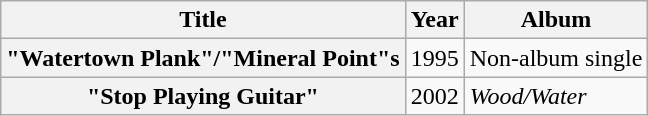<table class="wikitable plainrowheaders" style="text-align:center;">
<tr>
<th>Title</th>
<th>Year</th>
<th>Album</th>
</tr>
<tr>
<th scope="row">"Watertown Plank"/"Mineral Point"s</th>
<td>1995</td>
<td align="left">Non-album single</td>
</tr>
<tr>
<th scope="row">"Stop Playing Guitar"</th>
<td>2002</td>
<td align="left"><em>Wood/Water</em></td>
</tr>
</table>
